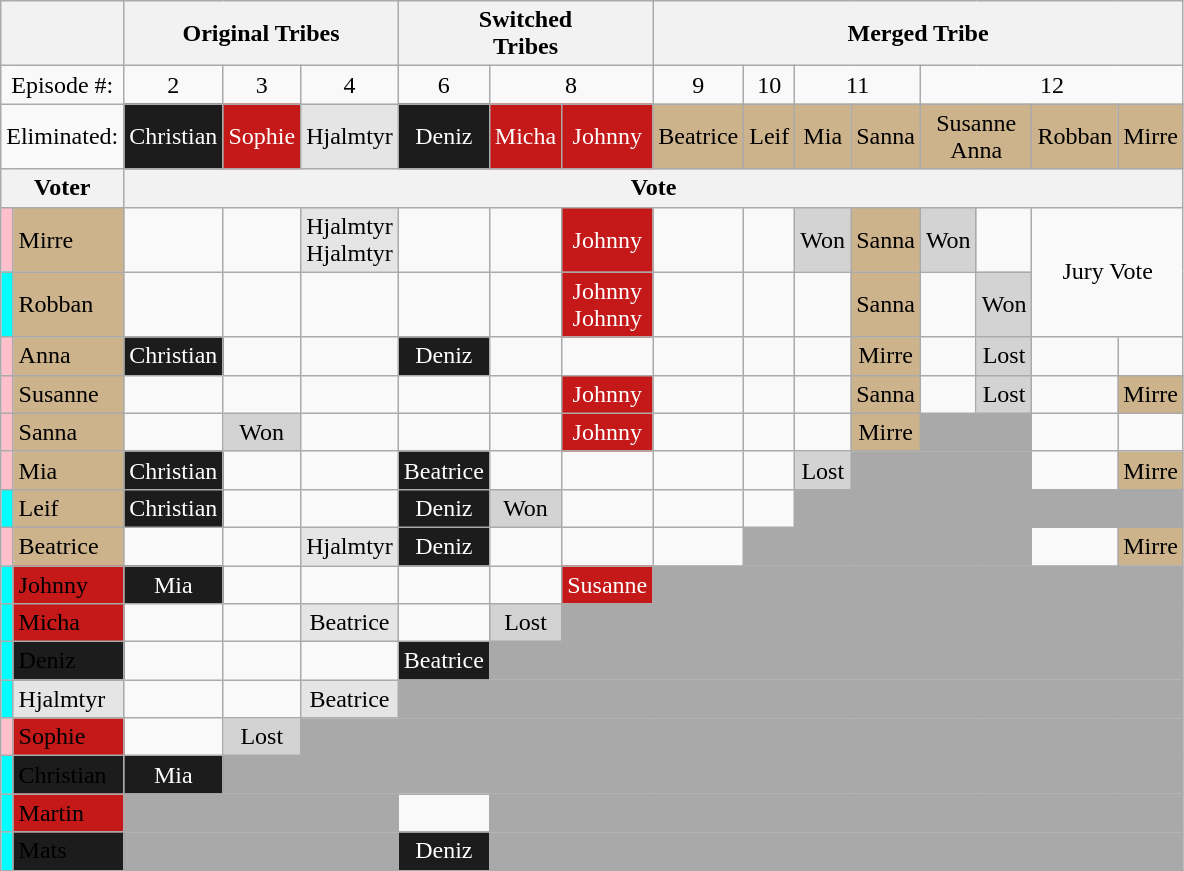<table class="wikitable" style="text-align:center">
<tr>
<th colspan=2></th>
<th colspan=3>Original Tribes</th>
<th colspan=3>Switched<br>Tribes</th>
<th colspan=8>Merged Tribe</th>
</tr>
<tr>
<td colspan=2>Episode #:</td>
<td>2</td>
<td>3</td>
<td>4</td>
<td>6</td>
<td colspan=2>8</td>
<td>9</td>
<td>10</td>
<td colspan=2>11</td>
<td colspan=4>12</td>
</tr>
<tr>
<td colspan=2>Eliminated:</td>
<td style="background: #1C1C1C; color: white;">Christian<br></td>
<td style="background: #C51919; color: white;">Sophie<br></td>
<td bgcolor=#E5E5E5>Hjalmtyr<br></td>
<td style="background: #1C1C1C; color: white;">Deniz<br></td>
<td style="background: #C51919; color: white;">Micha<br></td>
<td style="background: #C51919; color: white;">Johnny<br></td>
<td bgcolor=#cdb38b>Beatrice<br></td>
<td bgcolor=#cdb38b>Leif<br></td>
<td bgcolor=#cdb38b>Mia<br></td>
<td bgcolor=#cdb38b>Sanna<br></td>
<td bgcolor=#cdb38b colspan=2>Susanne<br>Anna<br></td>
<td bgcolor=#cdb38b>Robban<br></td>
<td bgcolor=#cdb38b>Mirre<br></td>
</tr>
<tr>
<th colspan=2>Voter</th>
<th colspan="14">Vote</th>
</tr>
<tr>
<td bgcolor=pink></td>
<td align="left" bgcolor=#cdb38b>Mirre</td>
<td></td>
<td></td>
<td bgcolor=#E5E5E5>Hjalmtyr<br>Hjalmtyr</td>
<td></td>
<td></td>
<td style="background: #C51919; color: white;">Johnny</td>
<td></td>
<td></td>
<td bgcolor="lightgray">Won</td>
<td bgcolor=#cdb38b>Sanna</td>
<td bgcolor="lightgray">Won</td>
<td></td>
<td colspan=2 rowspan=2>Jury Vote</td>
</tr>
<tr>
<td bgcolor=cyan></td>
<td align="left" bgcolor=#cdb38b>Robban</td>
<td></td>
<td></td>
<td></td>
<td></td>
<td></td>
<td style="background: #C51919; color: white;">Johnny<br>Johnny</td>
<td></td>
<td></td>
<td></td>
<td bgcolor=#cdb38b>Sanna</td>
<td></td>
<td bgcolor="lightgray">Won</td>
</tr>
<tr>
<td bgcolor=pink></td>
<td align="left" bgcolor=#cdb38b>Anna</td>
<td style="background: #1C1C1C; color: white;">Christian</td>
<td></td>
<td></td>
<td style="background: #1C1C1C; color: white;">Deniz</td>
<td></td>
<td></td>
<td></td>
<td></td>
<td></td>
<td bgcolor=#cdb38b>Mirre</td>
<td></td>
<td bgcolor="lightgray">Lost</td>
<td></td>
<td></td>
</tr>
<tr>
<td bgcolor=pink></td>
<td align="left" bgcolor=#cdb38b>Susanne</td>
<td></td>
<td></td>
<td></td>
<td></td>
<td></td>
<td style="background: #C51919; color: white;">Johnny</td>
<td></td>
<td></td>
<td></td>
<td bgcolor=#cdb38b>Sanna</td>
<td></td>
<td bgcolor="lightgray">Lost</td>
<td></td>
<td bgcolor=#cdb38b>Mirre</td>
</tr>
<tr>
<td bgcolor=pink></td>
<td align="left" bgcolor=#cdb38b>Sanna</td>
<td></td>
<td bgcolor="lightgray">Won</td>
<td></td>
<td></td>
<td></td>
<td style="background: #C51919; color: white;">Johnny</td>
<td></td>
<td></td>
<td></td>
<td bgcolor=#cdb38b>Mirre</td>
<td bgcolor="darkgray" colspan=2></td>
<td></td>
<td></td>
</tr>
<tr>
<td bgcolor=pink></td>
<td align="left" bgcolor=#cdb38b>Mia</td>
<td style="background: #1C1C1C; color: white;">Christian</td>
<td></td>
<td></td>
<td style="background: #1C1C1C; color: white;">Beatrice</td>
<td></td>
<td></td>
<td></td>
<td></td>
<td bgcolor="lightgray">Lost</td>
<td bgcolor="darkgray" colspan=3></td>
<td></td>
<td bgcolor=#cdb38b>Mirre</td>
</tr>
<tr>
<td bgcolor=cyan></td>
<td align="left" bgcolor=#cdb38b>Leif</td>
<td style="background: #1C1C1C; color: white;">Christian</td>
<td></td>
<td></td>
<td style="background: #1C1C1C; color: white;">Deniz</td>
<td bgcolor="lightgray">Won</td>
<td></td>
<td></td>
<td></td>
<td bgcolor="darkgray" colspan=6></td>
</tr>
<tr>
<td bgcolor=pink></td>
<td align="left" bgcolor=#cdb38b>Beatrice</td>
<td></td>
<td></td>
<td bgcolor=#E5E5E5>Hjalmtyr</td>
<td style="background: #1C1C1C; color: white;">Deniz</td>
<td></td>
<td></td>
<td></td>
<td bgcolor="darkgray" colspan=5></td>
<td></td>
<td bgcolor=#cdb38b>Mirre</td>
</tr>
<tr>
<td bgcolor=cyan></td>
<td align="left" bgcolor=#C51919><span>Johnny</span></td>
<td style="background: #1C1C1C; color: white;">Mia</td>
<td></td>
<td></td>
<td></td>
<td></td>
<td style="background: #C51919; color: white;">Susanne</td>
<td bgcolor="darkgray" colspan=8></td>
</tr>
<tr>
<td bgcolor=cyan></td>
<td align="left" bgcolor=#C51919><span>Micha</span></td>
<td></td>
<td></td>
<td bgcolor=#E5E5E5>Beatrice</td>
<td></td>
<td bgcolor="lightgray">Lost</td>
<td bgcolor="darkgray" colspan=9></td>
</tr>
<tr>
<td bgcolor=cyan></td>
<td align="left" bgcolor=#1C1C1C><span>Deniz</span></td>
<td></td>
<td></td>
<td></td>
<td style="background: #1C1C1C; color: white;">Beatrice</td>
<td bgcolor="darkgray" colspan=10></td>
</tr>
<tr>
<td bgcolor=cyan></td>
<td align="left" bgcolor=#E5E5E5>Hjalmtyr</td>
<td></td>
<td></td>
<td bgcolor=#E5E5E5>Beatrice</td>
<td colspan=11 bgcolor=darkgray></td>
</tr>
<tr>
<td bgcolor=pink></td>
<td align="left" bgcolor=#C51919><span>Sophie</span></td>
<td></td>
<td bgcolor="lightgray">Lost</td>
<td colspan=12 bgcolor=darkgray></td>
</tr>
<tr>
<td bgcolor=cyan></td>
<td align="left" bgcolor=#1C1C1C><span>Christian</span></td>
<td style="background: #1C1C1C; color: white;">Mia</td>
<td colspan=13 bgcolor=darkgray></td>
</tr>
<tr>
<td bgcolor=cyan></td>
<td align="left" bgcolor=#C51919><span>Martin</span></td>
<td colspan=3 bgcolor=darkgray></td>
<td></td>
<td bgcolor="darkgray" colspan=10></td>
</tr>
<tr>
<td bgcolor=cyan></td>
<td align="left" bgcolor=#1C1C1C><span>Mats</span></td>
<td colspan=3 bgcolor=darkgray></td>
<td style="background: #1C1C1C; color: white;">Deniz</td>
<td bgcolor="darkgray" colspan=10></td>
</tr>
<tr>
</tr>
</table>
